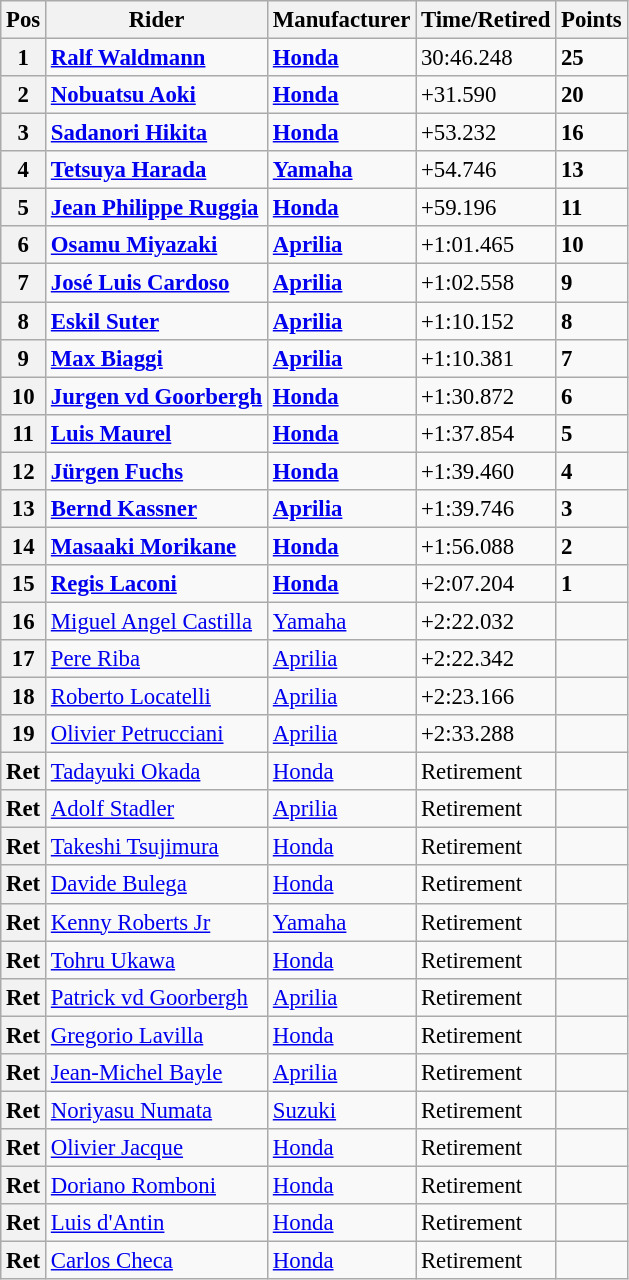<table class="wikitable" style="font-size: 95%;">
<tr>
<th>Pos</th>
<th>Rider</th>
<th>Manufacturer</th>
<th>Time/Retired</th>
<th>Points</th>
</tr>
<tr>
<th>1</th>
<td> <strong><a href='#'>Ralf Waldmann</a></strong></td>
<td><strong><a href='#'>Honda</a></strong></td>
<td>30:46.248</td>
<td><strong>25</strong></td>
</tr>
<tr>
<th>2</th>
<td> <strong><a href='#'>Nobuatsu Aoki</a></strong></td>
<td><strong><a href='#'>Honda</a></strong></td>
<td>+31.590</td>
<td><strong>20</strong></td>
</tr>
<tr>
<th>3</th>
<td> <strong><a href='#'>Sadanori Hikita</a></strong></td>
<td><strong><a href='#'>Honda</a></strong></td>
<td>+53.232</td>
<td><strong>16</strong></td>
</tr>
<tr>
<th>4</th>
<td> <strong><a href='#'>Tetsuya Harada</a></strong></td>
<td><strong><a href='#'>Yamaha</a></strong></td>
<td>+54.746</td>
<td><strong>13</strong></td>
</tr>
<tr>
<th>5</th>
<td> <strong><a href='#'>Jean Philippe Ruggia</a></strong></td>
<td><strong><a href='#'>Honda</a></strong></td>
<td>+59.196</td>
<td><strong>11</strong></td>
</tr>
<tr>
<th>6</th>
<td> <strong><a href='#'>Osamu Miyazaki</a></strong></td>
<td><strong><a href='#'>Aprilia</a></strong></td>
<td>+1:01.465</td>
<td><strong>10</strong></td>
</tr>
<tr>
<th>7</th>
<td> <strong><a href='#'>José Luis Cardoso</a></strong></td>
<td><strong><a href='#'>Aprilia</a></strong></td>
<td>+1:02.558</td>
<td><strong>9</strong></td>
</tr>
<tr>
<th>8</th>
<td> <strong><a href='#'>Eskil Suter</a></strong></td>
<td><strong><a href='#'>Aprilia</a></strong></td>
<td>+1:10.152</td>
<td><strong>8</strong></td>
</tr>
<tr>
<th>9</th>
<td> <strong><a href='#'>Max Biaggi</a></strong></td>
<td><strong><a href='#'>Aprilia</a></strong></td>
<td>+1:10.381</td>
<td><strong>7</strong></td>
</tr>
<tr>
<th>10</th>
<td> <strong><a href='#'>Jurgen vd Goorbergh</a></strong></td>
<td><strong><a href='#'>Honda</a></strong></td>
<td>+1:30.872</td>
<td><strong>6</strong></td>
</tr>
<tr>
<th>11</th>
<td> <strong><a href='#'>Luis Maurel</a></strong></td>
<td><strong><a href='#'>Honda</a></strong></td>
<td>+1:37.854</td>
<td><strong>5</strong></td>
</tr>
<tr>
<th>12</th>
<td> <strong><a href='#'>Jürgen Fuchs</a></strong></td>
<td><strong><a href='#'>Honda</a></strong></td>
<td>+1:39.460</td>
<td><strong>4</strong></td>
</tr>
<tr>
<th>13</th>
<td> <strong><a href='#'>Bernd Kassner</a></strong></td>
<td><strong><a href='#'>Aprilia</a></strong></td>
<td>+1:39.746</td>
<td><strong>3</strong></td>
</tr>
<tr>
<th>14</th>
<td> <strong><a href='#'>Masaaki Morikane</a></strong></td>
<td><strong><a href='#'>Honda</a></strong></td>
<td>+1:56.088</td>
<td><strong>2</strong></td>
</tr>
<tr>
<th>15</th>
<td> <strong><a href='#'>Regis Laconi</a></strong></td>
<td><strong><a href='#'>Honda</a></strong></td>
<td>+2:07.204</td>
<td><strong>1</strong></td>
</tr>
<tr>
<th>16</th>
<td> <a href='#'>Miguel Angel Castilla</a></td>
<td><a href='#'>Yamaha</a></td>
<td>+2:22.032</td>
<td></td>
</tr>
<tr>
<th>17</th>
<td> <a href='#'>Pere Riba</a></td>
<td><a href='#'>Aprilia</a></td>
<td>+2:22.342</td>
<td></td>
</tr>
<tr>
<th>18</th>
<td> <a href='#'>Roberto Locatelli</a></td>
<td><a href='#'>Aprilia</a></td>
<td>+2:23.166</td>
<td></td>
</tr>
<tr>
<th>19</th>
<td> <a href='#'>Olivier Petrucciani</a></td>
<td><a href='#'>Aprilia</a></td>
<td>+2:33.288</td>
<td></td>
</tr>
<tr>
<th>Ret</th>
<td> <a href='#'>Tadayuki Okada</a></td>
<td><a href='#'>Honda</a></td>
<td>Retirement</td>
<td></td>
</tr>
<tr>
<th>Ret</th>
<td> <a href='#'>Adolf Stadler</a></td>
<td><a href='#'>Aprilia</a></td>
<td>Retirement</td>
<td></td>
</tr>
<tr>
<th>Ret</th>
<td> <a href='#'>Takeshi Tsujimura</a></td>
<td><a href='#'>Honda</a></td>
<td>Retirement</td>
<td></td>
</tr>
<tr>
<th>Ret</th>
<td> <a href='#'>Davide Bulega</a></td>
<td><a href='#'>Honda</a></td>
<td>Retirement</td>
<td></td>
</tr>
<tr>
<th>Ret</th>
<td> <a href='#'>Kenny Roberts Jr</a></td>
<td><a href='#'>Yamaha</a></td>
<td>Retirement</td>
<td></td>
</tr>
<tr>
<th>Ret</th>
<td> <a href='#'>Tohru Ukawa</a></td>
<td><a href='#'>Honda</a></td>
<td>Retirement</td>
<td></td>
</tr>
<tr>
<th>Ret</th>
<td> <a href='#'>Patrick vd Goorbergh</a></td>
<td><a href='#'>Aprilia</a></td>
<td>Retirement</td>
<td></td>
</tr>
<tr>
<th>Ret</th>
<td> <a href='#'>Gregorio Lavilla</a></td>
<td><a href='#'>Honda</a></td>
<td>Retirement</td>
<td></td>
</tr>
<tr>
<th>Ret</th>
<td> <a href='#'>Jean-Michel Bayle</a></td>
<td><a href='#'>Aprilia</a></td>
<td>Retirement</td>
<td></td>
</tr>
<tr>
<th>Ret</th>
<td> <a href='#'>Noriyasu Numata</a></td>
<td><a href='#'>Suzuki</a></td>
<td>Retirement</td>
<td></td>
</tr>
<tr>
<th>Ret</th>
<td> <a href='#'>Olivier Jacque</a></td>
<td><a href='#'>Honda</a></td>
<td>Retirement</td>
<td></td>
</tr>
<tr>
<th>Ret</th>
<td> <a href='#'>Doriano Romboni</a></td>
<td><a href='#'>Honda</a></td>
<td>Retirement</td>
<td></td>
</tr>
<tr>
<th>Ret</th>
<td> <a href='#'>Luis d'Antin</a></td>
<td><a href='#'>Honda</a></td>
<td>Retirement</td>
<td></td>
</tr>
<tr>
<th>Ret</th>
<td> <a href='#'>Carlos Checa</a></td>
<td><a href='#'>Honda</a></td>
<td>Retirement</td>
<td></td>
</tr>
</table>
